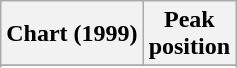<table class="wikitable sortable">
<tr>
<th>Chart (1999)</th>
<th>Peak<br>position</th>
</tr>
<tr>
</tr>
<tr>
</tr>
</table>
